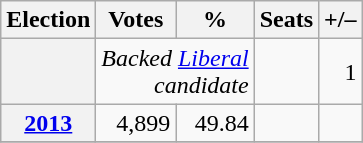<table class="wikitable" style="text-align:right">
<tr>
<th>Election</th>
<th>Votes</th>
<th>%</th>
<th>Seats</th>
<th>+/–</th>
</tr>
<tr>
<th> </th>
<td colspan=2><em>Backed <a href='#'>Liberal</a><br>candidate</em></td>
<td></td>
<td> 1</td>
</tr>
<tr>
<th><a href='#'>2013</a></th>
<td>4,899</td>
<td>49.84</td>
<td></td>
<td></td>
</tr>
<tr>
</tr>
</table>
